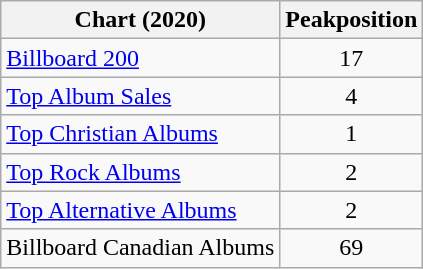<table class="wikitable">
<tr>
<th>Chart (2020)</th>
<th>Peakposition</th>
</tr>
<tr>
<td><a href='#'>Billboard 200</a></td>
<td align="center">17</td>
</tr>
<tr>
<td><a href='#'>Top Album Sales</a></td>
<td align="center">4</td>
</tr>
<tr>
<td><a href='#'>Top Christian Albums</a></td>
<td align="center">1</td>
</tr>
<tr>
<td><a href='#'>Top Rock Albums</a></td>
<td align="center">2</td>
</tr>
<tr>
<td><a href='#'>Top Alternative Albums</a></td>
<td align="center">2</td>
</tr>
<tr>
<td>Billboard Canadian Albums</td>
<td align="center">69</td>
</tr>
</table>
